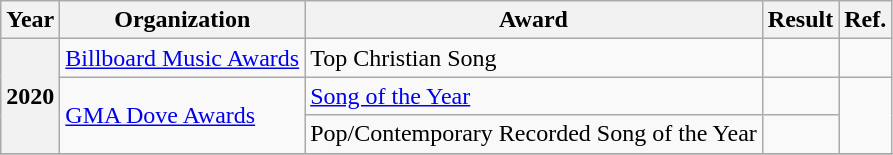<table class="wikitable plainrowheaders">
<tr>
<th>Year</th>
<th>Organization</th>
<th>Award</th>
<th>Result</th>
<th>Ref.</th>
</tr>
<tr>
<th rowspan="3" scope="row">2020</th>
<td rowspan="1"><a href='#'>Billboard Music Awards</a></td>
<td>Top Christian Song</td>
<td></td>
<td style="text-align:center;"></td>
</tr>
<tr>
<td rowspan="2"><a href='#'>GMA Dove Awards</a></td>
<td><a href='#'>Song of the Year</a></td>
<td></td>
<td rowspan="2"></td>
</tr>
<tr>
<td>Pop/Contemporary Recorded Song of the Year</td>
<td></td>
</tr>
<tr>
</tr>
</table>
